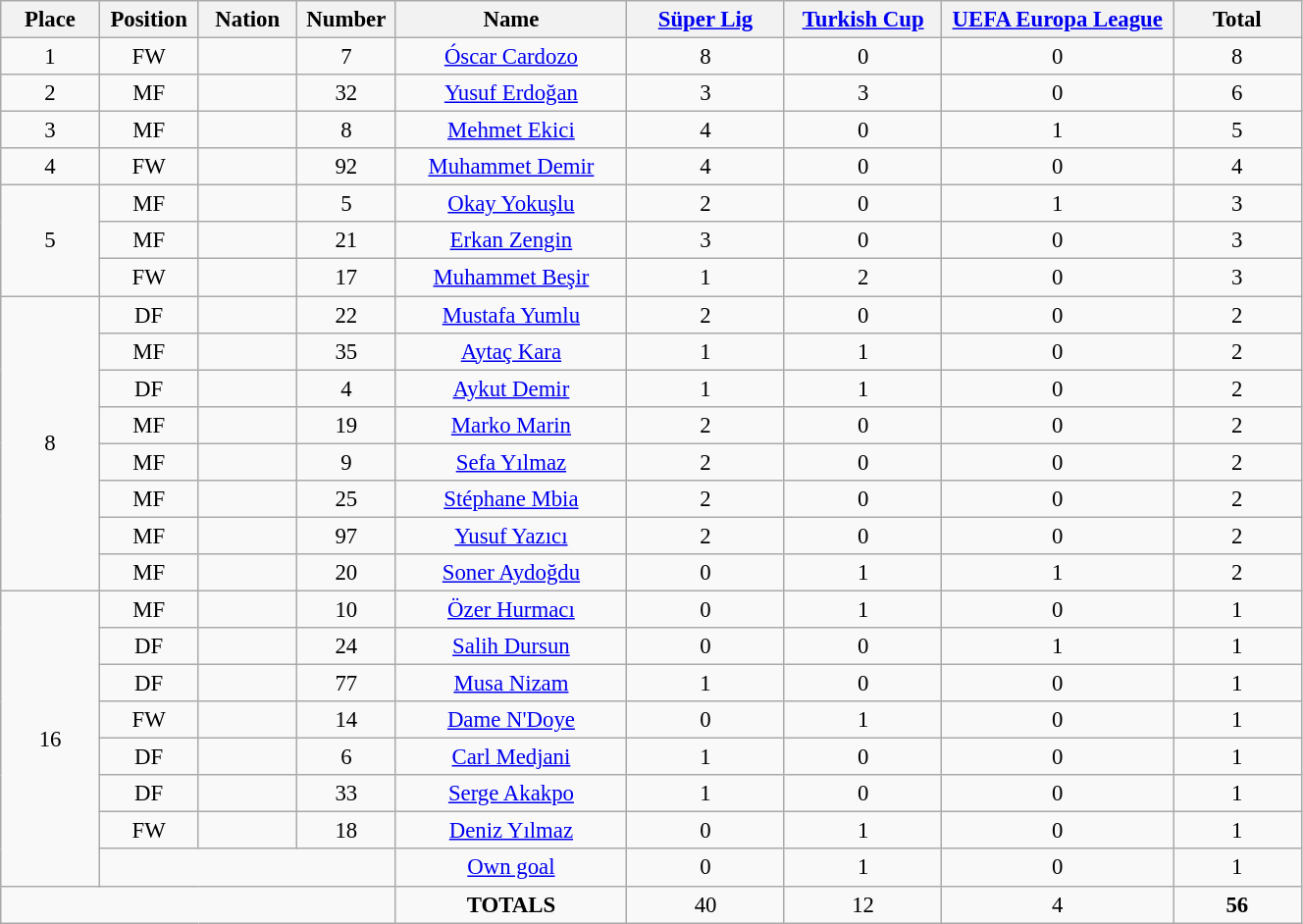<table class="wikitable" style="font-size: 95%; text-align: center;">
<tr>
<th width=60>Place</th>
<th width=60>Position</th>
<th width=60>Nation</th>
<th width=60>Number</th>
<th width=150>Name</th>
<th width=100><a href='#'>Süper Lig</a></th>
<th width=100><a href='#'>Turkish Cup</a></th>
<th width=150><a href='#'>UEFA Europa League</a></th>
<th width=80>Total</th>
</tr>
<tr>
<td>1</td>
<td>FW</td>
<td></td>
<td>7</td>
<td><a href='#'>Óscar Cardozo</a></td>
<td>8</td>
<td>0</td>
<td>0</td>
<td>8</td>
</tr>
<tr>
<td>2</td>
<td>MF</td>
<td></td>
<td>32</td>
<td><a href='#'>Yusuf Erdoğan</a></td>
<td>3</td>
<td>3</td>
<td>0</td>
<td>6</td>
</tr>
<tr>
<td>3</td>
<td>MF</td>
<td></td>
<td>8</td>
<td><a href='#'>Mehmet Ekici</a></td>
<td>4</td>
<td>0</td>
<td>1</td>
<td>5</td>
</tr>
<tr>
<td>4</td>
<td>FW</td>
<td></td>
<td>92</td>
<td><a href='#'>Muhammet Demir</a></td>
<td>4</td>
<td>0</td>
<td>0</td>
<td>4</td>
</tr>
<tr>
<td rowspan="3">5</td>
<td>MF</td>
<td></td>
<td>5</td>
<td><a href='#'>Okay Yokuşlu</a></td>
<td>2</td>
<td>0</td>
<td>1</td>
<td>3</td>
</tr>
<tr>
<td>MF</td>
<td></td>
<td>21</td>
<td><a href='#'>Erkan Zengin</a></td>
<td>3</td>
<td>0</td>
<td>0</td>
<td>3</td>
</tr>
<tr>
<td>FW</td>
<td></td>
<td>17</td>
<td><a href='#'>Muhammet Beşir</a></td>
<td>1</td>
<td>2</td>
<td>0</td>
<td>3</td>
</tr>
<tr>
<td rowspan="8">8</td>
<td>DF</td>
<td></td>
<td>22</td>
<td><a href='#'>Mustafa Yumlu</a></td>
<td>2</td>
<td>0</td>
<td>0</td>
<td>2</td>
</tr>
<tr>
<td>MF</td>
<td></td>
<td>35</td>
<td><a href='#'>Aytaç Kara</a></td>
<td>1</td>
<td>1</td>
<td>0</td>
<td>2</td>
</tr>
<tr>
<td>DF</td>
<td></td>
<td>4</td>
<td><a href='#'>Aykut Demir</a></td>
<td>1</td>
<td>1</td>
<td>0</td>
<td>2</td>
</tr>
<tr>
<td>MF</td>
<td></td>
<td>19</td>
<td><a href='#'>Marko Marin</a></td>
<td>2</td>
<td>0</td>
<td>0</td>
<td>2</td>
</tr>
<tr>
<td>MF</td>
<td></td>
<td>9</td>
<td><a href='#'>Sefa Yılmaz</a></td>
<td>2</td>
<td>0</td>
<td>0</td>
<td>2</td>
</tr>
<tr>
<td>MF</td>
<td></td>
<td>25</td>
<td><a href='#'>Stéphane Mbia</a></td>
<td>2</td>
<td>0</td>
<td>0</td>
<td>2</td>
</tr>
<tr>
<td>MF</td>
<td></td>
<td>97</td>
<td><a href='#'>Yusuf Yazıcı</a></td>
<td>2</td>
<td>0</td>
<td>0</td>
<td>2</td>
</tr>
<tr>
<td>MF</td>
<td></td>
<td>20</td>
<td><a href='#'>Soner Aydoğdu</a></td>
<td>0</td>
<td>1</td>
<td>1</td>
<td>2</td>
</tr>
<tr>
<td rowspan="8">16</td>
<td>MF</td>
<td></td>
<td>10</td>
<td><a href='#'>Özer Hurmacı</a></td>
<td>0</td>
<td>1</td>
<td>0</td>
<td>1</td>
</tr>
<tr>
<td>DF</td>
<td></td>
<td>24</td>
<td><a href='#'>Salih Dursun</a></td>
<td>0</td>
<td>0</td>
<td>1</td>
<td>1</td>
</tr>
<tr>
<td>DF</td>
<td></td>
<td>77</td>
<td><a href='#'>Musa Nizam</a></td>
<td>1</td>
<td>0</td>
<td>0</td>
<td>1</td>
</tr>
<tr>
<td>FW</td>
<td></td>
<td>14</td>
<td><a href='#'>Dame N'Doye</a></td>
<td>0</td>
<td>1</td>
<td>0</td>
<td>1</td>
</tr>
<tr>
<td>DF</td>
<td></td>
<td>6</td>
<td><a href='#'>Carl Medjani</a></td>
<td>1</td>
<td>0</td>
<td>0</td>
<td>1</td>
</tr>
<tr>
<td>DF</td>
<td></td>
<td>33</td>
<td><a href='#'>Serge Akakpo</a></td>
<td>1</td>
<td>0</td>
<td>0</td>
<td>1</td>
</tr>
<tr>
<td>FW</td>
<td></td>
<td>18</td>
<td><a href='#'>Deniz Yılmaz</a></td>
<td>0</td>
<td>1</td>
<td>0</td>
<td>1</td>
</tr>
<tr>
<td colspan="3"></td>
<td><a href='#'>Own goal</a></td>
<td>0</td>
<td>1</td>
<td>0</td>
<td>1</td>
</tr>
<tr>
<td colspan="4"></td>
<td><strong>TOTALS</strong></td>
<td>40</td>
<td>12</td>
<td>4</td>
<td><strong>56</strong></td>
</tr>
</table>
